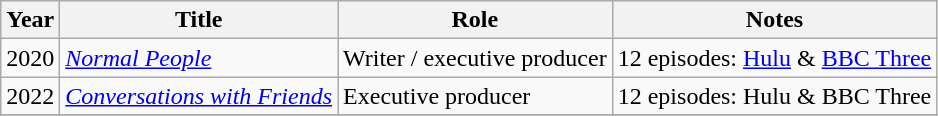<table class="wikitable">
<tr>
<th>Year</th>
<th>Title</th>
<th>Role</th>
<th class="unsortable">Notes</th>
</tr>
<tr>
<td>2020</td>
<td><em><a href='#'>Normal People</a></em></td>
<td>Writer / executive producer</td>
<td>12 episodes: <a href='#'>Hulu</a> & <a href='#'>BBC Three</a></td>
</tr>
<tr>
<td>2022</td>
<td><em><a href='#'>Conversations with Friends</a></em></td>
<td>Executive producer</td>
<td>12 episodes: Hulu & BBC Three</td>
</tr>
<tr>
</tr>
</table>
